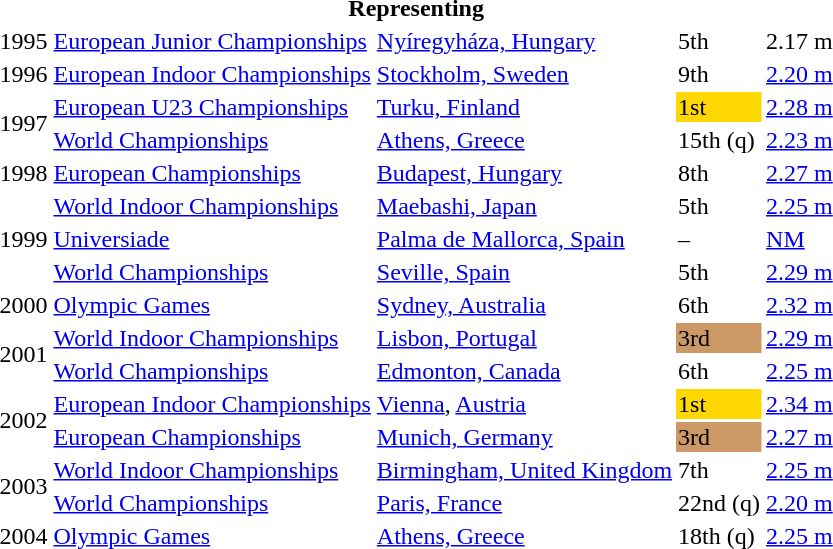<table>
<tr>
<th colspan="5">Representing </th>
</tr>
<tr>
<td>1995</td>
<td><a href='#'>European Junior Championships</a></td>
<td><a href='#'>Nyíregyháza, Hungary</a></td>
<td>5th</td>
<td>2.17 m</td>
</tr>
<tr>
<td>1996</td>
<td><a href='#'>European Indoor Championships</a></td>
<td><a href='#'>Stockholm, Sweden</a></td>
<td>9th</td>
<td><a href='#'>2.20 m</a></td>
</tr>
<tr>
<td rowspan=2>1997</td>
<td><a href='#'>European U23 Championships</a></td>
<td><a href='#'>Turku, Finland</a></td>
<td bgcolor="gold">1st</td>
<td><a href='#'>2.28 m</a></td>
</tr>
<tr>
<td><a href='#'>World Championships</a></td>
<td><a href='#'>Athens, Greece</a></td>
<td>15th (q)</td>
<td><a href='#'>2.23 m</a></td>
</tr>
<tr>
<td>1998</td>
<td><a href='#'>European Championships</a></td>
<td><a href='#'>Budapest, Hungary</a></td>
<td>8th</td>
<td><a href='#'>2.27 m</a></td>
</tr>
<tr>
<td rowspan=3>1999</td>
<td><a href='#'>World Indoor Championships</a></td>
<td><a href='#'>Maebashi, Japan</a></td>
<td>5th</td>
<td><a href='#'>2.25 m</a></td>
</tr>
<tr>
<td><a href='#'>Universiade</a></td>
<td><a href='#'>Palma de Mallorca, Spain</a></td>
<td>–</td>
<td><a href='#'>NM</a></td>
</tr>
<tr>
<td><a href='#'>World Championships</a></td>
<td><a href='#'>Seville, Spain</a></td>
<td>5th</td>
<td><a href='#'>2.29 m</a></td>
</tr>
<tr>
<td>2000</td>
<td><a href='#'>Olympic Games</a></td>
<td><a href='#'>Sydney, Australia</a></td>
<td>6th</td>
<td><a href='#'>2.32 m</a></td>
</tr>
<tr>
<td rowspan=2>2001</td>
<td><a href='#'>World Indoor Championships</a></td>
<td><a href='#'>Lisbon, Portugal</a></td>
<td bgcolor="cc9966">3rd</td>
<td><a href='#'>2.29 m</a></td>
</tr>
<tr>
<td><a href='#'>World Championships</a></td>
<td><a href='#'>Edmonton, Canada</a></td>
<td>6th</td>
<td><a href='#'>2.25 m</a></td>
</tr>
<tr>
<td rowspan=2>2002</td>
<td><a href='#'>European Indoor Championships</a></td>
<td><a href='#'>Vienna</a>, <a href='#'>Austria</a></td>
<td bgcolor="gold">1st</td>
<td><a href='#'>2.34 m</a></td>
</tr>
<tr>
<td><a href='#'>European Championships</a></td>
<td><a href='#'>Munich, Germany</a></td>
<td bgcolor="cc9966">3rd</td>
<td><a href='#'>2.27 m</a></td>
</tr>
<tr>
<td rowspan=2>2003</td>
<td><a href='#'>World Indoor Championships</a></td>
<td><a href='#'>Birmingham, United Kingdom</a></td>
<td>7th</td>
<td><a href='#'>2.25 m</a></td>
</tr>
<tr>
<td><a href='#'>World Championships</a></td>
<td><a href='#'>Paris, France</a></td>
<td>22nd (q)</td>
<td><a href='#'>2.20 m</a></td>
</tr>
<tr>
<td>2004</td>
<td><a href='#'>Olympic Games</a></td>
<td><a href='#'>Athens, Greece</a></td>
<td>18th (q)</td>
<td><a href='#'>2.25 m</a></td>
</tr>
</table>
